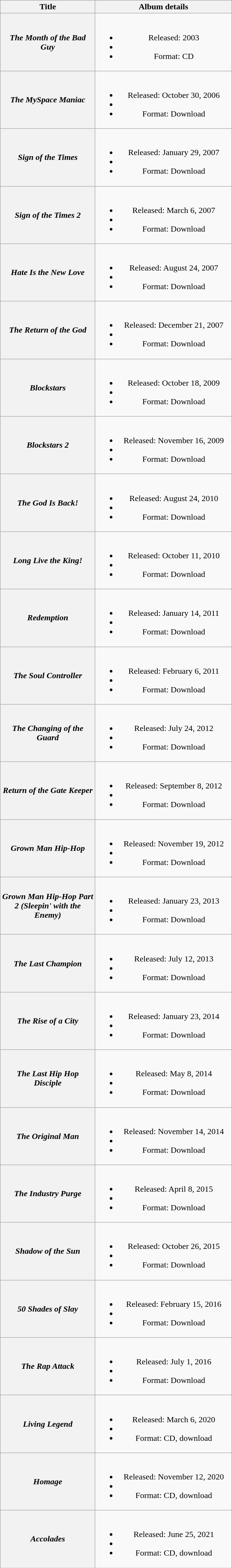<table class="wikitable plainrowheaders" style="text-align:center;">
<tr>
<th scope="col" style="width:11em;">Title</th>
<th scope="col" style="width:16em;">Album details</th>
</tr>
<tr>
<th scope="row"><em>The Month of the Bad Guy</em></th>
<td><br><ul><li>Released: 2003</li><li></li><li>Format: CD</li></ul></td>
</tr>
<tr>
<th scope="row"><em>The MySpace Maniac</em></th>
<td><br><ul><li>Released: October 30, 2006</li><li></li><li>Format: Download</li></ul></td>
</tr>
<tr>
<th scope="row"><em>Sign of the Times</em></th>
<td><br><ul><li>Released: January 29, 2007</li><li></li><li>Format: Download</li></ul></td>
</tr>
<tr>
<th scope="row"><em>Sign of the Times 2</em></th>
<td><br><ul><li>Released: March 6, 2007</li><li></li><li>Format: Download</li></ul></td>
</tr>
<tr>
<th scope="row"><em>Hate Is the New Love</em></th>
<td><br><ul><li>Released: August 24, 2007</li><li></li><li>Format: Download</li></ul></td>
</tr>
<tr>
<th scope="row"><em>The Return of the God</em></th>
<td><br><ul><li>Released: December 21, 2007</li><li></li><li>Format: Download</li></ul></td>
</tr>
<tr>
<th scope="row"><em>Blockstars</em></th>
<td><br><ul><li>Released: October 18, 2009</li><li></li><li>Format: Download</li></ul></td>
</tr>
<tr>
<th scope="row"><em>Blockstars 2</em></th>
<td><br><ul><li>Released: November 16, 2009</li><li></li><li>Format: Download</li></ul></td>
</tr>
<tr>
<th scope="row"><em>The God Is Back!</em></th>
<td><br><ul><li>Released: August 24, 2010</li><li></li><li>Format: Download</li></ul></td>
</tr>
<tr>
<th scope="row"><em>Long Live the King!</em></th>
<td><br><ul><li>Released: October 11, 2010</li><li></li><li>Format: Download</li></ul></td>
</tr>
<tr>
<th scope="row"><em>Redemption</em></th>
<td><br><ul><li>Released: January 14, 2011</li><li></li><li>Format: Download</li></ul></td>
</tr>
<tr>
<th scope="row"><em>The Soul Controller</em></th>
<td><br><ul><li>Released: February 6, 2011</li><li></li><li>Format: Download</li></ul></td>
</tr>
<tr>
<th scope="row"><em>The Changing of the Guard</em></th>
<td><br><ul><li>Released: July 24, 2012</li><li></li><li>Format: Download</li></ul></td>
</tr>
<tr>
<th scope="row"><em>Return of the Gate Keeper</em></th>
<td><br><ul><li>Released: September 8, 2012</li><li></li><li>Format: Download</li></ul></td>
</tr>
<tr>
<th scope="row"><em>Grown Man Hip-Hop</em></th>
<td><br><ul><li>Released: November 19, 2012</li><li></li><li>Format: Download</li></ul></td>
</tr>
<tr>
<th scope="row"><em>Grown Man Hip-Hop Part 2 (Sleepin' with the Enemy)</em></th>
<td><br><ul><li>Released: January 23, 2013</li><li></li><li>Format: Download</li></ul></td>
</tr>
<tr>
<th scope="row"><em>The Last Champion</em></th>
<td><br><ul><li>Released: July 12, 2013</li><li></li><li>Format: Download</li></ul></td>
</tr>
<tr>
<th scope="row"><em>The Rise of a City</em></th>
<td><br><ul><li>Released: January 23, 2014</li><li></li><li>Format: Download</li></ul></td>
</tr>
<tr>
<th scope="row"><em>The Last Hip Hop Disciple</em></th>
<td><br><ul><li>Released: May 8, 2014</li><li></li><li>Format: Download</li></ul></td>
</tr>
<tr>
<th scope="row"><em>The Original Man</em></th>
<td><br><ul><li>Released: November 14, 2014</li><li></li><li>Format: Download</li></ul></td>
</tr>
<tr>
<th scope="row"><em>The Industry Purge</em></th>
<td><br><ul><li>Released: April 8, 2015</li><li></li><li>Format: Download</li></ul></td>
</tr>
<tr>
<th scope="row"><em>Shadow of the Sun</em></th>
<td><br><ul><li>Released: October 26, 2015</li><li></li><li>Format: Download</li></ul></td>
</tr>
<tr>
<th scope="row"><em>50 Shades of Slay</em></th>
<td><br><ul><li>Released: February 15, 2016</li><li></li><li>Format: Download</li></ul></td>
</tr>
<tr>
<th scope="row"><em>The Rap Attack</em></th>
<td><br><ul><li>Released: July 1, 2016</li><li></li><li>Format: Download</li></ul></td>
</tr>
<tr>
<th scope="row"><em>Living Legend</em></th>
<td><br><ul><li>Released: March 6, 2020</li><li></li><li>Format: CD, download</li></ul></td>
</tr>
<tr>
<th scope="row"><em>Homage</em></th>
<td><br><ul><li>Released: November 12, 2020</li><li></li><li>Format: CD, download</li></ul></td>
</tr>
<tr>
<th scope="row"><em>Accolades</em></th>
<td><br><ul><li>Released: June 25, 2021</li><li></li><li>Format: CD, download</li></ul></td>
</tr>
</table>
